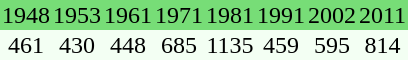<table align="center" cellspacing="0" style="background:#f3fff3">
<tr bgcolor="#77dd77">
<td align="center">1948</td>
<td align="center">1953</td>
<td align="center">1961</td>
<td align="center">1971</td>
<td align="center">1981</td>
<td align="center">1991</td>
<td align="center">2002</td>
<td align="center">2011</td>
</tr>
<tr>
<td align="center">461</td>
<td align="center">430</td>
<td align="center">448</td>
<td align="center">685</td>
<td align="center">1135</td>
<td align="center">459</td>
<td align="center">595</td>
<td align="center">814</td>
</tr>
</table>
